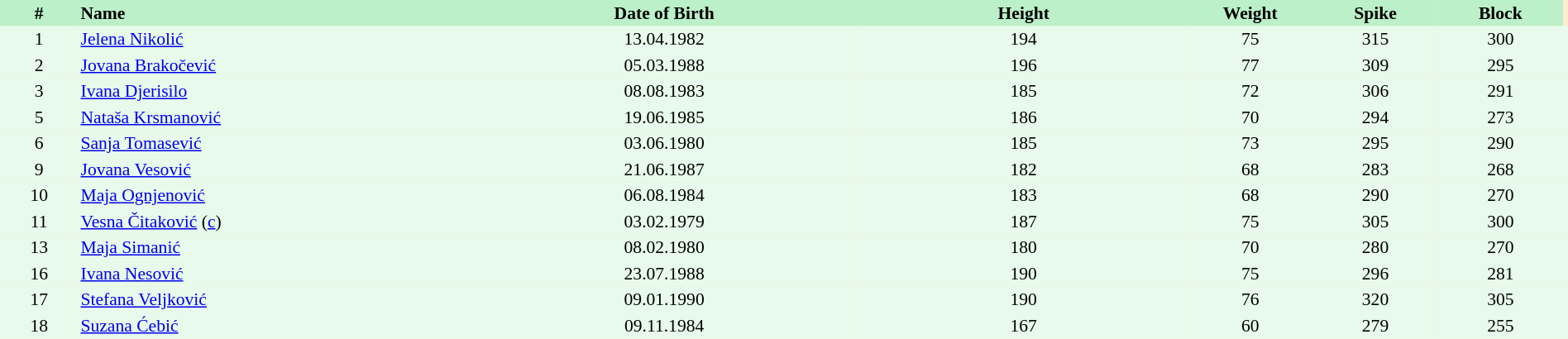<table border=0 cellpadding=2 cellspacing=0  |- bgcolor=#FFECCE style="text-align:center; font-size:90%;" width=100%>
<tr bgcolor=#BBF0C9>
<th width=5%>#</th>
<th width=25% align=left>Name</th>
<th width=25%>Date of Birth</th>
<th width=21%>Height</th>
<th width=8%>Weight</th>
<th width=8%>Spike</th>
<th width=8%>Block</th>
</tr>
<tr bgcolor=#E7FAEC>
<td>1</td>
<td align=left><a href='#'>Jelena Nikolić</a></td>
<td>13.04.1982</td>
<td>194</td>
<td>75</td>
<td>315</td>
<td>300</td>
<td></td>
</tr>
<tr bgcolor=#E7FAEC>
<td>2</td>
<td align=left><a href='#'>Jovana Brakočević</a></td>
<td>05.03.1988</td>
<td>196</td>
<td>77</td>
<td>309</td>
<td>295</td>
<td></td>
</tr>
<tr bgcolor=#E7FAEC>
<td>3</td>
<td align=left><a href='#'>Ivana Djerisilo</a></td>
<td>08.08.1983</td>
<td>185</td>
<td>72</td>
<td>306</td>
<td>291</td>
<td></td>
</tr>
<tr bgcolor=#E7FAEC>
<td>5</td>
<td align=left><a href='#'>Nataša Krsmanović</a></td>
<td>19.06.1985</td>
<td>186</td>
<td>70</td>
<td>294</td>
<td>273</td>
<td></td>
</tr>
<tr bgcolor=#E7FAEC>
<td>6</td>
<td align=left><a href='#'>Sanja Tomasević</a></td>
<td>03.06.1980</td>
<td>185</td>
<td>73</td>
<td>295</td>
<td>290</td>
<td></td>
</tr>
<tr bgcolor=#E7FAEC>
<td>9</td>
<td align=left><a href='#'>Jovana Vesović</a></td>
<td>21.06.1987</td>
<td>182</td>
<td>68</td>
<td>283</td>
<td>268</td>
<td></td>
</tr>
<tr bgcolor=#E7FAEC>
<td>10</td>
<td align=left><a href='#'>Maja Ognjenović</a></td>
<td>06.08.1984</td>
<td>183</td>
<td>68</td>
<td>290</td>
<td>270</td>
<td></td>
</tr>
<tr bgcolor=#E7FAEC>
<td>11</td>
<td align=left><a href='#'>Vesna Čitaković</a> (<a href='#'>c</a>)</td>
<td>03.02.1979</td>
<td>187</td>
<td>75</td>
<td>305</td>
<td>300</td>
<td></td>
</tr>
<tr bgcolor=#E7FAEC>
<td>13</td>
<td align=left><a href='#'>Maja Simanić</a></td>
<td>08.02.1980</td>
<td>180</td>
<td>70</td>
<td>280</td>
<td>270</td>
<td></td>
</tr>
<tr bgcolor=#E7FAEC>
<td>16</td>
<td align=left><a href='#'>Ivana Nesović</a></td>
<td>23.07.1988</td>
<td>190</td>
<td>75</td>
<td>296</td>
<td>281</td>
<td></td>
</tr>
<tr bgcolor=#E7FAEC>
<td>17</td>
<td align=left><a href='#'>Stefana Veljković</a></td>
<td>09.01.1990</td>
<td>190</td>
<td>76</td>
<td>320</td>
<td>305</td>
<td></td>
</tr>
<tr bgcolor=#E7FAEC>
<td>18</td>
<td align=left><a href='#'>Suzana Ćebić</a></td>
<td>09.11.1984</td>
<td>167</td>
<td>60</td>
<td>279</td>
<td>255</td>
<td></td>
</tr>
</table>
